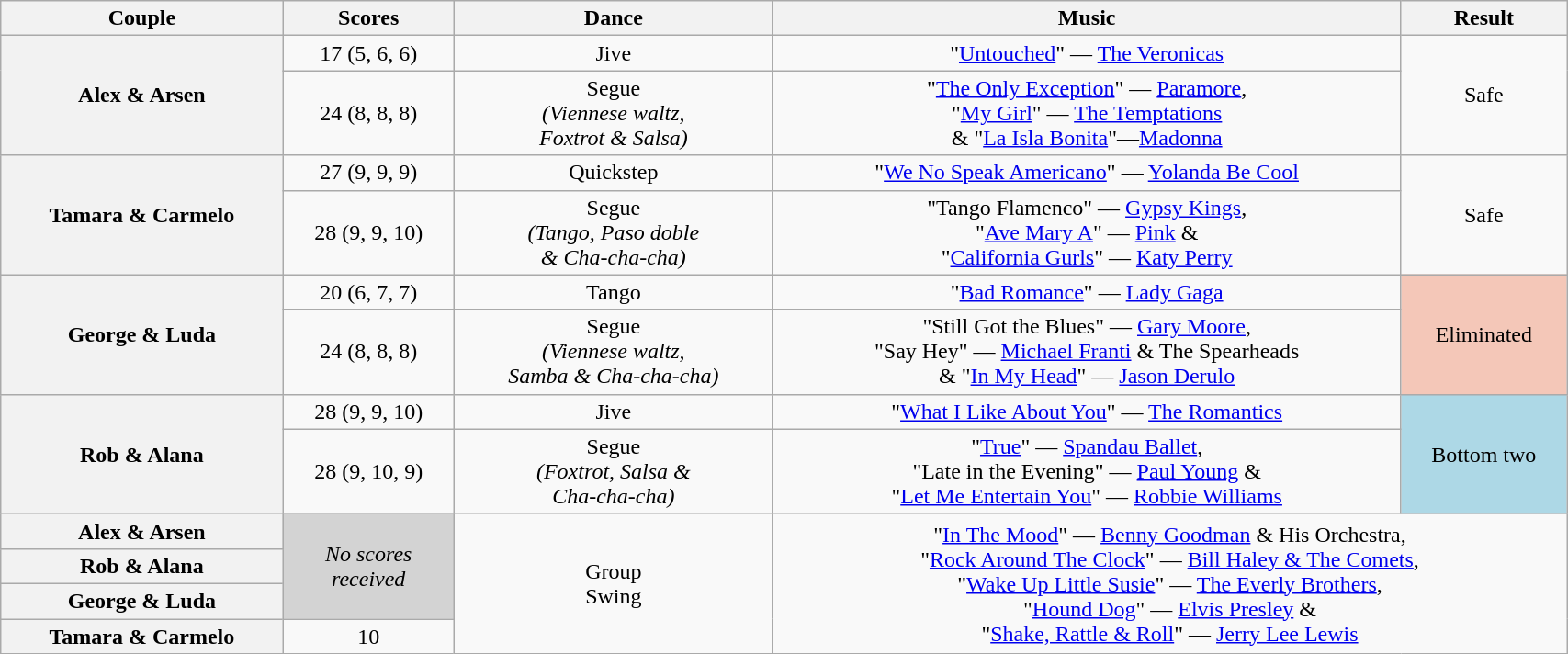<table class="wikitable sortable" style="text-align:center; width: 90%">
<tr>
<th scope="col">Couple</th>
<th scope="col">Scores</th>
<th scope="col">Dance</th>
<th scope="col" class="unsortable">Music</th>
<th scope="col" class="unsortable">Result</th>
</tr>
<tr>
<th scope="row" rowspan="2">Alex & Arsen</th>
<td>17 (5, 6, 6)</td>
<td>Jive</td>
<td>"<a href='#'>Untouched</a>" — <a href='#'>The Veronicas</a></td>
<td rowspan="2">Safe</td>
</tr>
<tr>
<td>24 (8, 8, 8)</td>
<td>Segue<br><em>(Viennese waltz,<br>Foxtrot & Salsa)</em></td>
<td>"<a href='#'>The Only Exception</a>" — <a href='#'>Paramore</a>,<br>"<a href='#'>My Girl</a>" — <a href='#'>The Temptations</a><br>& "<a href='#'>La Isla Bonita</a>"—<a href='#'>Madonna</a></td>
</tr>
<tr>
<th scope="row" rowspan="2">Tamara & Carmelo</th>
<td>27 (9, 9, 9)</td>
<td>Quickstep</td>
<td>"<a href='#'>We No Speak Americano</a>" — <a href='#'>Yolanda Be Cool</a></td>
<td rowspan="2">Safe</td>
</tr>
<tr>
<td>28 (9, 9, 10)</td>
<td>Segue<br><em>(Tango, Paso doble<br>& Cha-cha-cha)</em></td>
<td>"Tango Flamenco" — <a href='#'>Gypsy Kings</a>,<br>"<a href='#'>Ave Mary A</a>" — <a href='#'>Pink</a> &<br>"<a href='#'>California Gurls</a>" — <a href='#'>Katy Perry</a></td>
</tr>
<tr>
<th scope="row" rowspan="2">George & Luda</th>
<td>20 (6, 7, 7)</td>
<td>Tango</td>
<td>"<a href='#'>Bad Romance</a>" — <a href='#'>Lady Gaga</a></td>
<td rowspan="2" bgcolor="f4c7b8">Eliminated</td>
</tr>
<tr>
<td>24 (8, 8, 8)</td>
<td>Segue<br><em>(Viennese waltz,<br>Samba & Cha-cha-cha)</em></td>
<td>"Still Got the Blues" — <a href='#'>Gary Moore</a>,<br>"Say Hey" — <a href='#'>Michael Franti</a> & The Spearheads<br>& "<a href='#'>In My Head</a>" — <a href='#'>Jason Derulo</a></td>
</tr>
<tr>
<th scope="row" rowspan="2">Rob & Alana</th>
<td>28 (9, 9, 10)</td>
<td>Jive</td>
<td>"<a href='#'>What I Like About You</a>" — <a href='#'>The Romantics</a></td>
<td rowspan="2" bgcolor="lightblue">Bottom two</td>
</tr>
<tr>
<td>28 (9, 10, 9)</td>
<td>Segue<br><em>(Foxtrot, Salsa &<br>Cha-cha-cha)</em></td>
<td>"<a href='#'>True</a>" — <a href='#'>Spandau Ballet</a>,<br>"Late in the Evening" — <a href='#'>Paul Young</a> &<br>"<a href='#'>Let Me Entertain You</a>" — <a href='#'>Robbie Williams</a></td>
</tr>
<tr>
<th scope="row">Alex & Arsen</th>
<td rowspan="3" bgcolor="lightgray"><em>No scores<br>received</em></td>
<td rowspan="4">Group<br>Swing</td>
<td colspan="2" rowspan="4">"<a href='#'>In The Mood</a>" — <a href='#'>Benny Goodman</a> & His Orchestra,<br>"<a href='#'>Rock Around The Clock</a>" — <a href='#'>Bill Haley & The Comets</a>,<br>"<a href='#'>Wake Up Little Susie</a>" — <a href='#'>The Everly Brothers</a>,<br>"<a href='#'>Hound Dog</a>" — <a href='#'>Elvis Presley</a> &<br>"<a href='#'>Shake, Rattle & Roll</a>" — <a href='#'>Jerry Lee Lewis</a></td>
</tr>
<tr>
<th scope="row">Rob & Alana</th>
</tr>
<tr>
<th scope="row">George & Luda</th>
</tr>
<tr>
<th scope="row">Tamara & Carmelo</th>
<td>10</td>
</tr>
</table>
